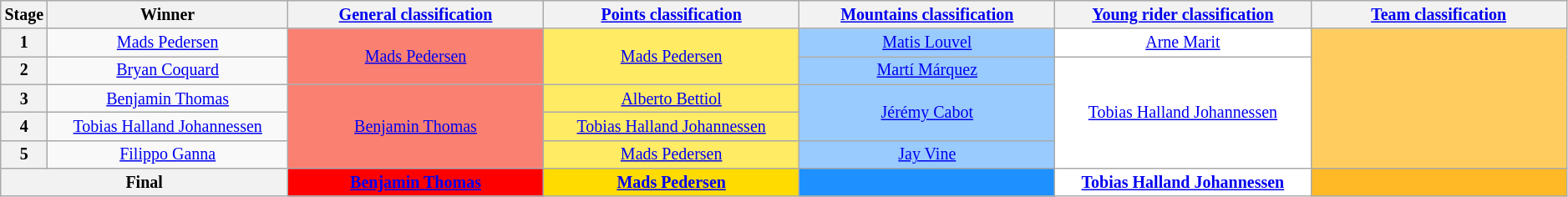<table class="wikitable" style="text-align: center; font-size:smaller;">
<tr style="background:#efefef;">
<th style="width:1%;">Stage</th>
<th style="width:15.5%;">Winner</th>
<th style="width:16.5%;"><a href='#'>General classification</a><br></th>
<th style="width:16.5%;"><a href='#'>Points classification</a><br></th>
<th style="width:16.5%;"><a href='#'>Mountains classification</a><br></th>
<th style="width:16.5%;"><a href='#'>Young rider classification</a><br></th>
<th style="width:16.5%;"><a href='#'>Team classification</a></th>
</tr>
<tr>
<th>1</th>
<td><a href='#'>Mads Pedersen</a></td>
<td style="background:salmon;" rowspan="2"><a href='#'>Mads Pedersen</a></td>
<td style="background:#FFEB64;" rowspan="2"><a href='#'>Mads Pedersen</a></td>
<td style="background:#99CBFF;"><a href='#'>Matis Louvel</a></td>
<td style="background:white;"><a href='#'>Arne Marit</a></td>
<td style="background:#FFCD5F;" rowspan="5"></td>
</tr>
<tr>
<th>2</th>
<td><a href='#'>Bryan Coquard</a></td>
<td style="background:#99CBFF;"><a href='#'>Martí Márquez</a></td>
<td style="background:white;" rowspan="4"><a href='#'>Tobias Halland Johannessen</a></td>
</tr>
<tr>
<th>3</th>
<td><a href='#'>Benjamin Thomas</a></td>
<td style="background:salmon;" rowspan="3"><a href='#'>Benjamin Thomas</a></td>
<td style="background:#FFEB64;"><a href='#'>Alberto Bettiol</a></td>
<td style="background:#99CBFF;" rowspan="2"><a href='#'>Jérémy Cabot</a></td>
</tr>
<tr>
<th>4</th>
<td><a href='#'>Tobias Halland Johannessen</a></td>
<td style="background:#FFEB64;"><a href='#'>Tobias Halland Johannessen</a></td>
</tr>
<tr>
<th>5</th>
<td><a href='#'>Filippo Ganna</a></td>
<td style="background:#FFEB64;"><a href='#'>Mads Pedersen</a></td>
<td style="background:#99CBFF;"><a href='#'>Jay Vine</a></td>
</tr>
<tr>
<th colspan="2">Final</th>
<th style="background:red;"><a href='#'>Benjamin Thomas</a></th>
<th style="background:#FFDB00;"><a href='#'>Mads Pedersen</a></th>
<th style="background:dodgerblue;"></th>
<th style="background:white;"><a href='#'>Tobias Halland Johannessen</a></th>
<th style="background:#FFB927;"></th>
</tr>
</table>
